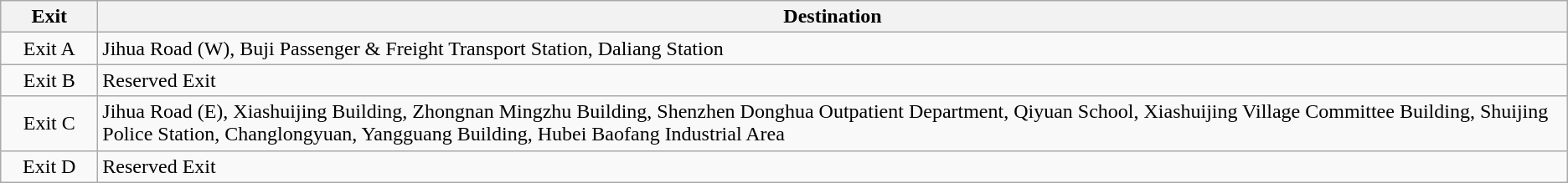<table class="wikitable">
<tr>
<th style="width:70px">Exit</th>
<th>Destination</th>
</tr>
<tr>
<td align="center">Exit A</td>
<td>Jihua Road (W), Buji Passenger & Freight Transport Station, Daliang Station</td>
</tr>
<tr>
<td align="center">Exit B</td>
<td>Reserved Exit</td>
</tr>
<tr>
<td align="center">Exit C</td>
<td>Jihua Road (E), Xiashuijing Building, Zhongnan Mingzhu Building, Shenzhen Donghua Outpatient Department, Qiyuan School, Xiashuijing Village Committee Building, Shuijing Police Station, Changlongyuan, Yangguang Building, Hubei Baofang Industrial Area</td>
</tr>
<tr>
<td align="center">Exit D</td>
<td>Reserved Exit</td>
</tr>
</table>
